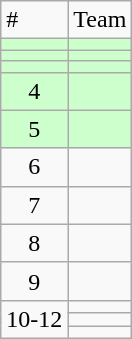<table class="wikitable">
<tr>
<td>#</td>
<td>Team</td>
</tr>
<tr bgcolor=ccffcc>
<td align=center></td>
<td></td>
</tr>
<tr bgcolor=ccffcc>
<td align=center></td>
<td></td>
</tr>
<tr bgcolor=ccffcc>
<td align=center></td>
<td></td>
</tr>
<tr bgcolor=ccffcc>
<td align=center>4</td>
<td></td>
</tr>
<tr bgcolor=ccffcc>
<td align=center>5</td>
<td></td>
</tr>
<tr>
<td align=center>6</td>
<td></td>
</tr>
<tr>
<td align=center>7</td>
<td></td>
</tr>
<tr>
<td align=center>8</td>
<td></td>
</tr>
<tr>
<td align=center>9</td>
<td></td>
</tr>
<tr>
<td align=center rowspan=3>10-12</td>
<td></td>
</tr>
<tr>
<td></td>
</tr>
<tr>
<td></td>
</tr>
</table>
